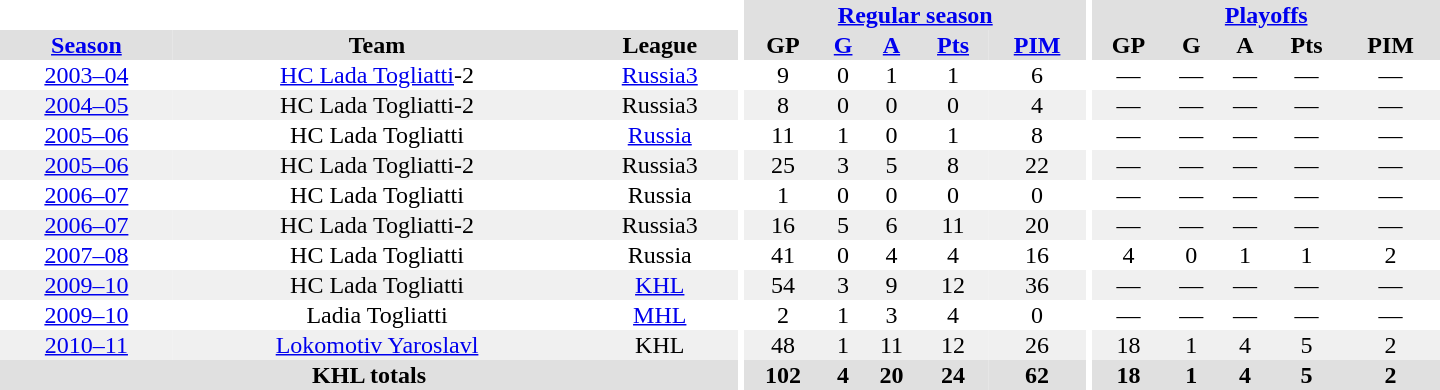<table border="0" cellpadding="1" cellspacing="0" style="text-align:center; width:60em">
<tr bgcolor="#e0e0e0">
<th colspan="3" bgcolor="#ffffff"></th>
<th rowspan="99" bgcolor="#ffffff"></th>
<th colspan="5"><a href='#'>Regular season</a></th>
<th rowspan="99" bgcolor="#ffffff"></th>
<th colspan="5"><a href='#'>Playoffs</a></th>
</tr>
<tr bgcolor="#e0e0e0">
<th><a href='#'>Season</a></th>
<th>Team</th>
<th>League</th>
<th>GP</th>
<th><a href='#'>G</a></th>
<th><a href='#'>A</a></th>
<th><a href='#'>Pts</a></th>
<th><a href='#'>PIM</a></th>
<th>GP</th>
<th>G</th>
<th>A</th>
<th>Pts</th>
<th>PIM</th>
</tr>
<tr>
<td><a href='#'>2003–04</a></td>
<td><a href='#'>HC Lada Togliatti</a>-2</td>
<td><a href='#'>Russia3</a></td>
<td>9</td>
<td>0</td>
<td>1</td>
<td>1</td>
<td>6</td>
<td>—</td>
<td>—</td>
<td>—</td>
<td>—</td>
<td>—</td>
</tr>
<tr bgcolor="#f0f0f0">
<td><a href='#'>2004–05</a></td>
<td>HC Lada Togliatti-2</td>
<td>Russia3</td>
<td>8</td>
<td>0</td>
<td>0</td>
<td>0</td>
<td>4</td>
<td>—</td>
<td>—</td>
<td>—</td>
<td>—</td>
<td>—</td>
</tr>
<tr>
<td><a href='#'>2005–06</a></td>
<td>HC Lada Togliatti</td>
<td><a href='#'>Russia</a></td>
<td>11</td>
<td>1</td>
<td>0</td>
<td>1</td>
<td>8</td>
<td>—</td>
<td>—</td>
<td>—</td>
<td>—</td>
<td>—</td>
</tr>
<tr bgcolor="#f0f0f0">
<td><a href='#'>2005–06</a></td>
<td>HC Lada Togliatti-2</td>
<td>Russia3</td>
<td>25</td>
<td>3</td>
<td>5</td>
<td>8</td>
<td>22</td>
<td>—</td>
<td>—</td>
<td>—</td>
<td>—</td>
<td>—</td>
</tr>
<tr>
<td><a href='#'>2006–07</a></td>
<td>HC Lada Togliatti</td>
<td>Russia</td>
<td>1</td>
<td>0</td>
<td>0</td>
<td>0</td>
<td>0</td>
<td>—</td>
<td>—</td>
<td>—</td>
<td>—</td>
<td>—</td>
</tr>
<tr bgcolor="#f0f0f0">
<td><a href='#'>2006–07</a></td>
<td>HC Lada Togliatti-2</td>
<td>Russia3</td>
<td>16</td>
<td>5</td>
<td>6</td>
<td>11</td>
<td>20</td>
<td>—</td>
<td>—</td>
<td>—</td>
<td>—</td>
<td>—</td>
</tr>
<tr>
<td><a href='#'>2007–08</a></td>
<td>HC Lada Togliatti</td>
<td>Russia</td>
<td>41</td>
<td>0</td>
<td>4</td>
<td>4</td>
<td>16</td>
<td>4</td>
<td>0</td>
<td>1</td>
<td>1</td>
<td>2</td>
</tr>
<tr bgcolor="#f0f0f0">
<td><a href='#'>2009–10</a></td>
<td>HC Lada Togliatti</td>
<td><a href='#'>KHL</a></td>
<td>54</td>
<td>3</td>
<td>9</td>
<td>12</td>
<td>36</td>
<td>—</td>
<td>—</td>
<td>—</td>
<td>—</td>
<td>—</td>
</tr>
<tr>
<td><a href='#'>2009–10</a></td>
<td>Ladia Togliatti</td>
<td><a href='#'>MHL</a></td>
<td>2</td>
<td>1</td>
<td>3</td>
<td>4</td>
<td>0</td>
<td>—</td>
<td>—</td>
<td>—</td>
<td>—</td>
<td>—</td>
</tr>
<tr bgcolor="#f0f0f0">
<td><a href='#'>2010–11</a></td>
<td><a href='#'>Lokomotiv Yaroslavl</a></td>
<td>KHL</td>
<td>48</td>
<td>1</td>
<td>11</td>
<td>12</td>
<td>26</td>
<td>18</td>
<td>1</td>
<td>4</td>
<td>5</td>
<td>2</td>
</tr>
<tr>
</tr>
<tr ALIGN="center" bgcolor="#e0e0e0">
<th colspan="3">KHL totals</th>
<th ALIGN="center">102</th>
<th ALIGN="center">4</th>
<th ALIGN="center">20</th>
<th ALIGN="center">24</th>
<th ALIGN="center">62</th>
<th ALIGN="center">18</th>
<th ALIGN="center">1</th>
<th ALIGN="center">4</th>
<th ALIGN="center">5</th>
<th ALIGN="center">2</th>
</tr>
</table>
